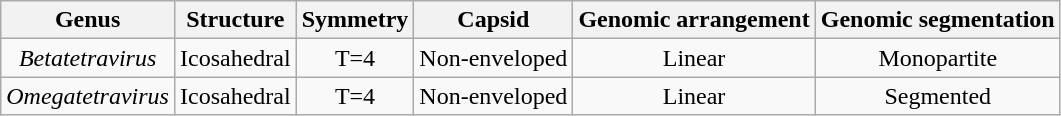<table class="wikitable sortable" style="text-align:center">
<tr>
<th>Genus</th>
<th>Structure</th>
<th>Symmetry</th>
<th>Capsid</th>
<th>Genomic arrangement</th>
<th>Genomic segmentation</th>
</tr>
<tr>
<td><em>Betatetravirus</em></td>
<td>Icosahedral</td>
<td>T=4</td>
<td>Non-enveloped</td>
<td>Linear</td>
<td>Monopartite</td>
</tr>
<tr>
<td><em>Omegatetravirus</em></td>
<td>Icosahedral</td>
<td>T=4</td>
<td>Non-enveloped</td>
<td>Linear</td>
<td>Segmented</td>
</tr>
</table>
